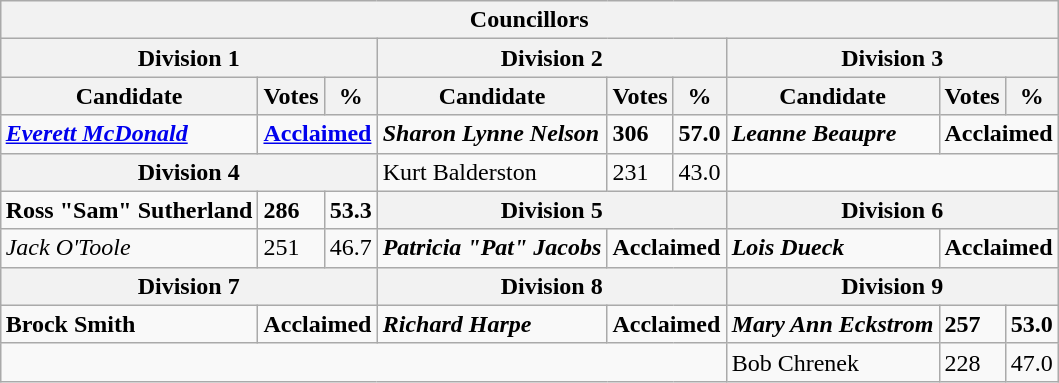<table class="wikitable collapsible collapsed" align="right">
<tr>
<th colspan=9>Councillors</th>
</tr>
<tr>
<th colspan=3>Division 1</th>
<th colspan=3>Division 2</th>
<th colspan=3>Division 3</th>
</tr>
<tr>
<th>Candidate</th>
<th>Votes</th>
<th>%</th>
<th>Candidate</th>
<th>Votes</th>
<th>%</th>
<th>Candidate</th>
<th>Votes</th>
<th>%</th>
</tr>
<tr>
<td><strong><em><a href='#'>Everett McDonald</a></em></strong></td>
<td colspan=2><strong><a href='#'>Acclaimed</a></strong></td>
<td><strong><em>Sharon Lynne Nelson</em></strong></td>
<td><strong>306</strong></td>
<td><strong>57.0</strong></td>
<td><strong><em>Leanne Beaupre</em></strong></td>
<td colspan=2><strong>Acclaimed</strong></td>
</tr>
<tr>
<th colspan=3>Division 4</th>
<td>Kurt Balderston</td>
<td>231</td>
<td>43.0</td>
</tr>
<tr>
<td><strong>Ross "Sam" Sutherland</strong></td>
<td><strong>286</strong></td>
<td><strong>53.3</strong></td>
<th colspan=3>Division 5</th>
<th colspan=3>Division 6</th>
</tr>
<tr>
<td><em>Jack O'Toole</em></td>
<td>251</td>
<td>46.7</td>
<td><strong><em>Patricia "Pat" Jacobs</em></strong></td>
<td colspan=2><strong>Acclaimed</strong></td>
<td><strong><em>Lois Dueck</em></strong></td>
<td colspan=2><strong>Acclaimed</strong></td>
</tr>
<tr>
<th colspan=3>Division 7</th>
<th colspan=3>Division 8</th>
<th colspan=3>Division 9</th>
</tr>
<tr>
<td><strong>Brock Smith</strong></td>
<td colspan=2><strong>Acclaimed</strong></td>
<td><strong><em>Richard Harpe</em></strong></td>
<td colspan=2><strong>Acclaimed</strong></td>
<td><strong><em>Mary Ann Eckstrom</em></strong></td>
<td><strong>257</strong></td>
<td><strong>53.0</strong></td>
</tr>
<tr>
<td colspan=6></td>
<td>Bob Chrenek</td>
<td>228</td>
<td>47.0</td>
</tr>
</table>
